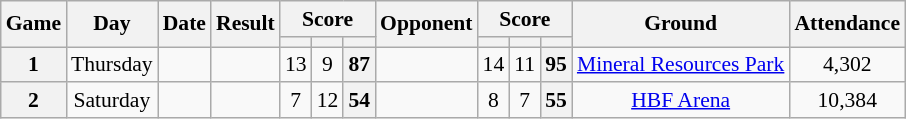<table class="wikitable plainrowheaders sortable" style="font-size:90%; text-align:center;">
<tr>
<th scope="col" rowspan="2">Game</th>
<th scope="col" rowspan="2">Day</th>
<th scope="col" rowspan="2">Date</th>
<th scope="col" rowspan="2">Result</th>
<th scope="col" colspan="3">Score</th>
<th scope="col" rowspan="2">Opponent</th>
<th scope="col" colspan="3">Score</th>
<th scope="col" rowspan="2">Ground</th>
<th scope="col" rowspan="2">Attendance</th>
</tr>
<tr>
<th scope="col"></th>
<th scope="col"></th>
<th scope="col"></th>
<th scope="col"></th>
<th scope="col"></th>
<th scope="col"></th>
</tr>
<tr>
<th scope="row" style="text-align:center;">1</th>
<td>Thursday</td>
<td></td>
<td></td>
<td>13</td>
<td>9</td>
<th>87</th>
<td></td>
<td>14</td>
<td>11</td>
<th>95</th>
<td><a href='#'>Mineral Resources Park</a></td>
<td>4,302</td>
</tr>
<tr>
<th scope="row" style="text-align:center;">2</th>
<td>Saturday</td>
<td></td>
<td></td>
<td>7</td>
<td>12</td>
<th>54</th>
<td></td>
<td>8</td>
<td>7</td>
<th>55</th>
<td><a href='#'>HBF Arena</a></td>
<td>10,384</td>
</tr>
</table>
